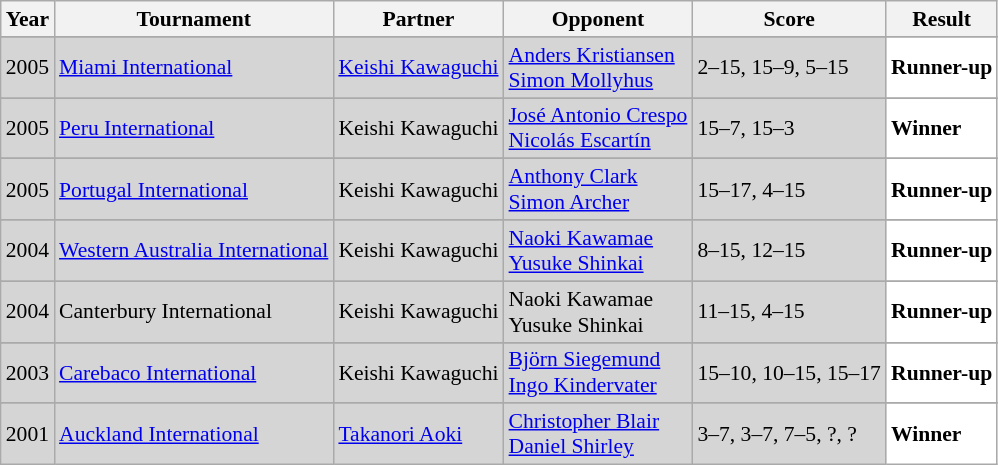<table class="sortable wikitable" style="font-size: 90%;">
<tr>
<th>Year</th>
<th>Tournament</th>
<th>Partner</th>
<th>Opponent</th>
<th>Score</th>
<th>Result</th>
</tr>
<tr>
</tr>
<tr style="background:#D5D5D5">
<td align="center">2005</td>
<td align="left"><a href='#'>Miami International</a></td>
<td align="left"> <a href='#'>Keishi Kawaguchi</a></td>
<td align="left"> <a href='#'>Anders Kristiansen</a> <br>  <a href='#'>Simon Mollyhus</a></td>
<td align="left">2–15, 15–9, 5–15</td>
<td style="text-align:left; background:white"> <strong>Runner-up</strong></td>
</tr>
<tr>
</tr>
<tr style="background:#D5D5D5">
<td align="center">2005</td>
<td align="left"><a href='#'>Peru International</a></td>
<td align="left"> Keishi Kawaguchi</td>
<td align="left"> <a href='#'>José Antonio Crespo</a> <br>  <a href='#'>Nicolás Escartín</a></td>
<td align="left">15–7, 15–3</td>
<td style="text-align:left; background:white"> <strong>Winner</strong></td>
</tr>
<tr>
</tr>
<tr style="background:#D5D5D5">
<td align="center">2005</td>
<td align="left"><a href='#'>Portugal International</a></td>
<td align="left"> Keishi Kawaguchi</td>
<td align="left"> <a href='#'>Anthony Clark</a> <br>  <a href='#'>Simon Archer</a></td>
<td align="left">15–17, 4–15</td>
<td style="text-align:left; background:white"> <strong>Runner-up</strong></td>
</tr>
<tr>
</tr>
<tr style="background:#D5D5D5">
<td align="center">2004</td>
<td align="left"><a href='#'>Western Australia International</a></td>
<td align="left"> Keishi Kawaguchi</td>
<td align="left"> <a href='#'>Naoki Kawamae</a> <br>  <a href='#'>Yusuke Shinkai</a></td>
<td align="left">8–15, 12–15</td>
<td style="text-align:left; background:white"> <strong>Runner-up</strong></td>
</tr>
<tr>
</tr>
<tr style="background:#D5D5D5">
<td align="center">2004</td>
<td align="left">Canterbury International</td>
<td align="left"> Keishi Kawaguchi</td>
<td align="left"> Naoki Kawamae <br>  Yusuke Shinkai</td>
<td align="left">11–15, 4–15</td>
<td style="text-align:left; background:white"> <strong>Runner-up</strong></td>
</tr>
<tr>
</tr>
<tr style="background:#D5D5D5">
<td align="center">2003</td>
<td align="left"><a href='#'>Carebaco International</a></td>
<td align="left"> Keishi Kawaguchi</td>
<td align="left"> <a href='#'>Björn Siegemund</a> <br>  <a href='#'>Ingo Kindervater</a></td>
<td align="left">15–10, 10–15, 15–17</td>
<td style="text-align:left; background:white"> <strong>Runner-up</strong></td>
</tr>
<tr>
</tr>
<tr style="background:#D5D5D5">
<td align="center">2001</td>
<td align="left"><a href='#'>Auckland International</a></td>
<td align="left"> <a href='#'>Takanori Aoki</a></td>
<td align="left"> <a href='#'>Christopher Blair</a> <br>  <a href='#'>Daniel Shirley</a></td>
<td align="left">3–7, 3–7, 7–5, ?, ?</td>
<td style="text-align:left; background:white"> <strong>Winner</strong></td>
</tr>
</table>
